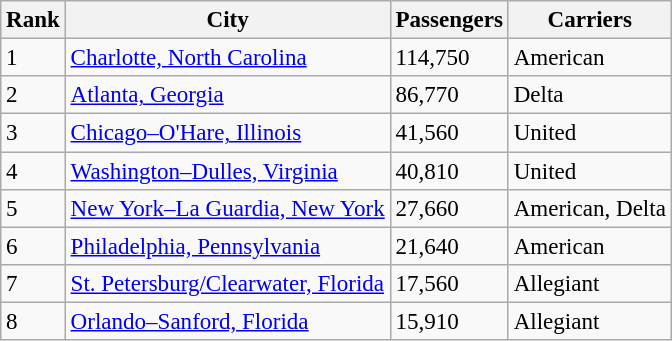<table class="wikitable" style="font-size: 96%">
<tr>
<th>Rank</th>
<th>City</th>
<th>Passengers</th>
<th>Carriers</th>
</tr>
<tr>
<td>1</td>
<td><a href='#'>Charlotte, North Carolina</a></td>
<td>114,750</td>
<td>American</td>
</tr>
<tr>
<td>2</td>
<td><a href='#'>Atlanta, Georgia</a></td>
<td>86,770</td>
<td>Delta</td>
</tr>
<tr>
<td>3</td>
<td><a href='#'>Chicago–O'Hare, Illinois</a></td>
<td>41,560</td>
<td>United</td>
</tr>
<tr>
<td>4</td>
<td><a href='#'>Washington–Dulles, Virginia</a></td>
<td>40,810</td>
<td>United</td>
</tr>
<tr>
<td>5</td>
<td><a href='#'>New York–La Guardia, New York</a></td>
<td>27,660</td>
<td>American, Delta</td>
</tr>
<tr>
<td>6</td>
<td><a href='#'>Philadelphia, Pennsylvania</a></td>
<td>21,640</td>
<td>American</td>
</tr>
<tr>
<td>7</td>
<td><a href='#'>St. Petersburg/Clearwater, Florida</a></td>
<td>17,560</td>
<td>Allegiant</td>
</tr>
<tr>
<td>8</td>
<td><a href='#'>Orlando–Sanford, Florida</a></td>
<td>15,910</td>
<td>Allegiant</td>
</tr>
</table>
